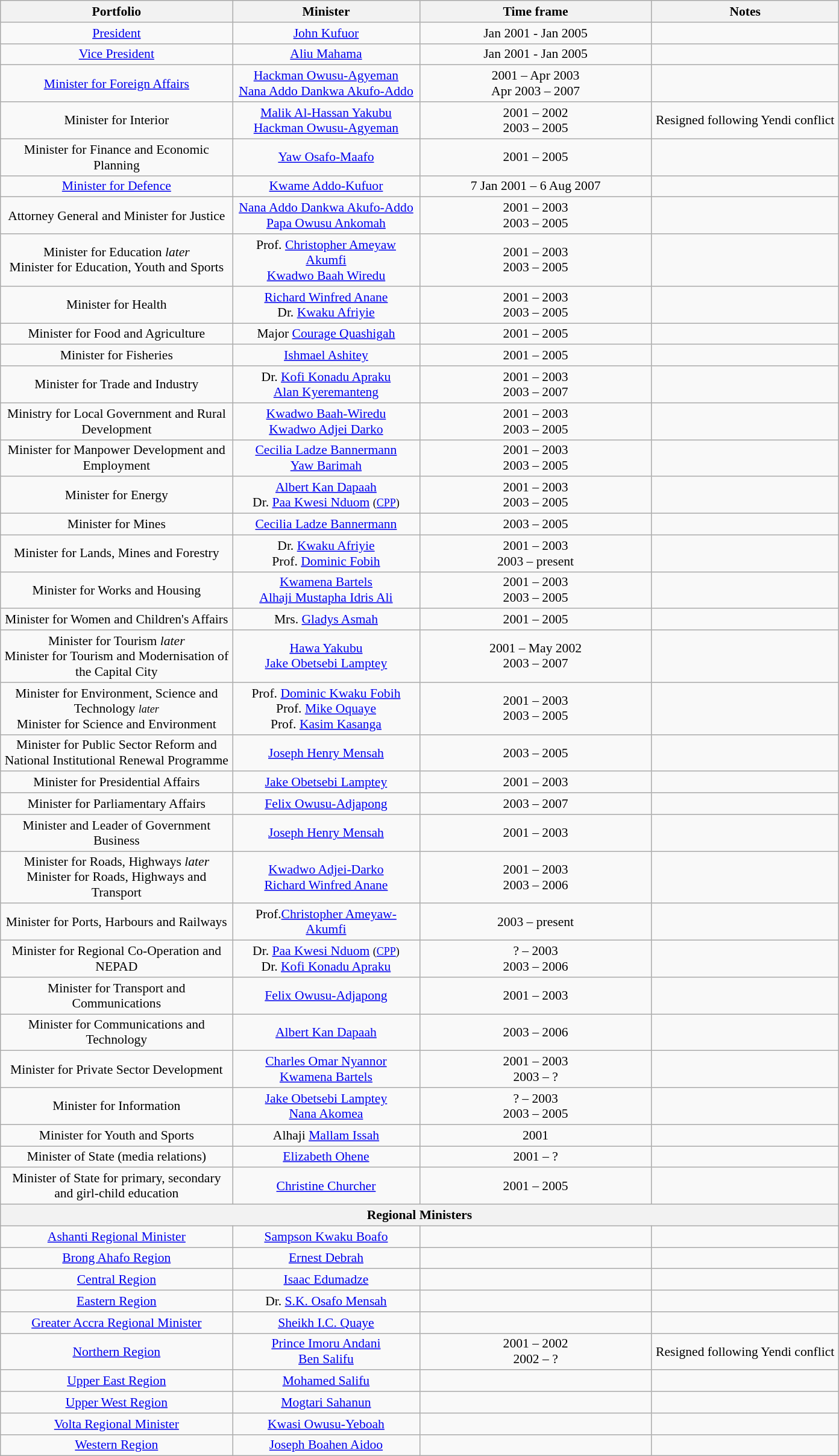<table class="wikitable" style="font-size:90%; text-align:center; margin-left: auto; margin-right: auto; border: none;">
<tr>
<th width=250>Portfolio</th>
<th width=200>Minister</th>
<th width=250>Time frame</th>
<th width=200>Notes</th>
</tr>
<tr>
<td><a href='#'>President</a></td>
<td><a href='#'>John Kufuor</a></td>
<td>Jan 2001 - Jan 2005</td>
<td></td>
</tr>
<tr>
<td><a href='#'>Vice President</a></td>
<td><a href='#'>Aliu Mahama</a></td>
<td>Jan 2001 - Jan 2005</td>
<td></td>
</tr>
<tr>
<td><a href='#'>Minister for Foreign Affairs</a></td>
<td><a href='#'>Hackman Owusu-Agyeman</a><br><a href='#'>Nana Addo Dankwa Akufo-Addo</a></td>
<td>2001 – Apr 2003<br>Apr 2003 – 2007</td>
<td></td>
</tr>
<tr>
<td>Minister for Interior</td>
<td><a href='#'>Malik Al-Hassan Yakubu</a><br><a href='#'>Hackman Owusu-Agyeman</a></td>
<td>2001 – 2002<br>2003 – 2005</td>
<td>Resigned following Yendi conflict</td>
</tr>
<tr>
<td>Minister for Finance and Economic Planning</td>
<td><a href='#'>Yaw Osafo-Maafo</a></td>
<td>2001 – 2005</td>
<td></td>
</tr>
<tr>
<td><a href='#'>Minister for Defence</a></td>
<td><a href='#'>Kwame Addo-Kufuor</a></td>
<td>7 Jan 2001 – 6 Aug 2007</td>
<td></td>
</tr>
<tr>
<td>Attorney General and Minister for Justice</td>
<td><a href='#'>Nana Addo Dankwa Akufo-Addo</a><br><a href='#'>Papa Owusu Ankomah</a></td>
<td>2001 – 2003<br>2003 – 2005</td>
<td></td>
</tr>
<tr>
<td>Minister for Education <em>later</em><br>Minister for Education, Youth and Sports</td>
<td>Prof. <a href='#'>Christopher Ameyaw Akumfi</a><br><a href='#'>Kwadwo Baah Wiredu</a></td>
<td>2001 – 2003<br>2003 – 2005</td>
<td></td>
</tr>
<tr>
<td>Minister for Health</td>
<td><a href='#'>Richard Winfred Anane</a><br>Dr. <a href='#'>Kwaku Afriyie</a></td>
<td>2001 – 2003<br>2003 – 2005</td>
<td></td>
</tr>
<tr>
<td>Minister for Food and Agriculture</td>
<td>Major <a href='#'>Courage Quashigah</a></td>
<td>2001 – 2005</td>
<td></td>
</tr>
<tr>
<td>Minister for Fisheries</td>
<td><a href='#'>Ishmael Ashitey</a></td>
<td>2001 – 2005</td>
<td></td>
</tr>
<tr>
<td>Minister for Trade and Industry</td>
<td>Dr. <a href='#'>Kofi Konadu Apraku</a><br><a href='#'>Alan Kyeremanteng</a></td>
<td>2001 – 2003<br>2003 – 2007</td>
<td></td>
</tr>
<tr>
<td>Ministry for Local Government and Rural Development</td>
<td><a href='#'>Kwadwo Baah-Wiredu</a><br><a href='#'>Kwadwo Adjei Darko</a></td>
<td>2001 – 2003<br>2003 – 2005</td>
<td></td>
</tr>
<tr>
<td>Minister for Manpower Development and Employment</td>
<td><a href='#'>Cecilia Ladze Bannermann</a><br><a href='#'>Yaw Barimah</a></td>
<td>2001 – 2003<br>2003 – 2005</td>
<td></td>
</tr>
<tr>
<td>Minister for Energy</td>
<td><a href='#'>Albert Kan Dapaah</a><br>Dr. <a href='#'>Paa Kwesi Nduom</a> <small>(<a href='#'>CPP</a>)</small></td>
<td>2001 – 2003<br>2003 – 2005</td>
<td></td>
</tr>
<tr>
<td>Minister for Mines</td>
<td><a href='#'>Cecilia Ladze Bannermann</a></td>
<td>2003 – 2005</td>
<td></td>
</tr>
<tr>
<td>Minister for Lands, Mines and Forestry</td>
<td>Dr. <a href='#'>Kwaku Afriyie</a><br>Prof. <a href='#'>Dominic Fobih</a></td>
<td>2001 – 2003<br>2003 – present</td>
<td></td>
</tr>
<tr>
<td>Minister for Works and Housing</td>
<td><a href='#'>Kwamena Bartels</a><br><a href='#'>Alhaji Mustapha Idris Ali</a></td>
<td>2001 – 2003<br>2003 – 2005</td>
<td></td>
</tr>
<tr>
<td>Minister for Women and Children's Affairs</td>
<td>Mrs. <a href='#'>Gladys Asmah</a></td>
<td>2001 – 2005</td>
<td></td>
</tr>
<tr>
<td>Minister for Tourism <em>later</em><br>Minister for Tourism and Modernisation of the Capital City</td>
<td><a href='#'>Hawa Yakubu</a><br><a href='#'>Jake Obetsebi Lamptey</a></td>
<td>2001 – May 2002<br>2003 – 2007</td>
<td></td>
</tr>
<tr>
<td>Minister for Environment, Science and Technology <small><em>later</em></small><br>Minister for Science and Environment</td>
<td>Prof. <a href='#'>Dominic Kwaku Fobih</a><br>Prof. <a href='#'>Mike Oquaye</a><br>Prof. <a href='#'>Kasim Kasanga</a></td>
<td>2001 – 2003<br>2003 – 2005</td>
<td></td>
</tr>
<tr>
<td>Minister for Public Sector Reform and National Institutional Renewal Programme</td>
<td><a href='#'>Joseph Henry Mensah</a></td>
<td>2003 – 2005</td>
<td></td>
</tr>
<tr>
<td>Minister for Presidential Affairs</td>
<td><a href='#'>Jake Obetsebi Lamptey</a></td>
<td>2001 – 2003</td>
<td></td>
</tr>
<tr>
<td>Minister for Parliamentary Affairs</td>
<td><a href='#'>Felix Owusu-Adjapong</a></td>
<td>2003 – 2007</td>
<td></td>
</tr>
<tr>
<td>Minister and Leader of Government Business</td>
<td><a href='#'>Joseph Henry Mensah</a></td>
<td>2001 – 2003</td>
<td></td>
</tr>
<tr>
<td>Minister for Roads, Highways <em>later</em><br>Minister for Roads, Highways and Transport</td>
<td><a href='#'>Kwadwo Adjei-Darko</a><br><a href='#'>Richard Winfred Anane</a></td>
<td>2001 – 2003<br>2003 – 2006</td>
<td></td>
</tr>
<tr>
<td>Minister for Ports, Harbours and Railways</td>
<td>Prof.<a href='#'>Christopher Ameyaw-Akumfi</a></td>
<td>2003 – present</td>
<td></td>
</tr>
<tr>
<td>Minister for Regional Co-Operation and NEPAD</td>
<td>Dr. <a href='#'>Paa Kwesi Nduom</a> <small>(<a href='#'>CPP</a>)</small><br>Dr. <a href='#'>Kofi Konadu Apraku</a></td>
<td>? – 2003<br>2003 – 2006</td>
<td></td>
</tr>
<tr>
<td>Minister for Transport and Communications</td>
<td><a href='#'>Felix Owusu-Adjapong</a></td>
<td>2001 – 2003</td>
<td></td>
</tr>
<tr>
<td>Minister for Communications and Technology</td>
<td><a href='#'>Albert Kan Dapaah</a></td>
<td>2003 – 2006</td>
<td></td>
</tr>
<tr>
<td>Minister for Private Sector Development</td>
<td><a href='#'>Charles Omar Nyannor</a><br><a href='#'>Kwamena Bartels</a></td>
<td>2001 – 2003<br>2003 – ?</td>
<td></td>
</tr>
<tr>
<td>Minister for Information</td>
<td><a href='#'>Jake Obetsebi Lamptey</a><br><a href='#'>Nana Akomea</a></td>
<td>? – 2003<br>2003 – 2005</td>
<td></td>
</tr>
<tr>
<td>Minister for Youth and Sports</td>
<td>Alhaji <a href='#'>Mallam Issah</a></td>
<td>2001</td>
<td></td>
</tr>
<tr>
<td>Minister of State (media relations)</td>
<td><a href='#'>Elizabeth Ohene</a></td>
<td>2001 – ?</td>
<td></td>
</tr>
<tr>
<td>Minister of State for primary, secondary and girl-child education</td>
<td><a href='#'>Christine Churcher</a></td>
<td>2001 – 2005</td>
<td></td>
</tr>
<tr>
<th colspan=4>Regional Ministers</th>
</tr>
<tr>
<td><a href='#'>Ashanti Regional Minister</a></td>
<td><a href='#'>Sampson Kwaku Boafo</a></td>
<td></td>
<td></td>
</tr>
<tr>
<td><a href='#'>Brong Ahafo Region</a></td>
<td><a href='#'>Ernest Debrah</a></td>
<td></td>
<td></td>
</tr>
<tr>
<td><a href='#'>Central Region</a></td>
<td><a href='#'>Isaac Edumadze</a></td>
<td></td>
<td></td>
</tr>
<tr>
<td><a href='#'>Eastern Region</a></td>
<td>Dr. <a href='#'>S.K. Osafo Mensah</a></td>
<td></td>
<td></td>
</tr>
<tr>
<td><a href='#'>Greater Accra Regional Minister</a></td>
<td><a href='#'>Sheikh I.C. Quaye</a></td>
<td></td>
<td></td>
</tr>
<tr>
<td><a href='#'>Northern Region</a></td>
<td><a href='#'>Prince Imoru Andani</a><br> <a href='#'>Ben Salifu</a></td>
<td>2001 – 2002<br>2002 – ?</td>
<td>Resigned following Yendi conflict<br></td>
</tr>
<tr>
<td><a href='#'>Upper East Region</a></td>
<td><a href='#'>Mohamed Salifu</a></td>
<td></td>
<td></td>
</tr>
<tr>
<td><a href='#'>Upper West Region</a></td>
<td><a href='#'>Mogtari Sahanun</a></td>
<td></td>
<td></td>
</tr>
<tr>
<td><a href='#'>Volta Regional Minister</a></td>
<td><a href='#'>Kwasi Owusu-Yeboah</a></td>
<td></td>
<td></td>
</tr>
<tr>
<td><a href='#'>Western Region</a></td>
<td><a href='#'>Joseph Boahen Aidoo</a></td>
<td></td>
<td></td>
</tr>
</table>
